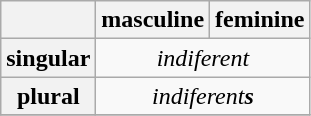<table class="wikitable" style="text-align:center;">
<tr>
<th></th>
<th>masculine</th>
<th>feminine</th>
</tr>
<tr>
<th>singular</th>
<td colspan="2"><em>indiferent</em></td>
</tr>
<tr>
<th>plural</th>
<td colspan="2"><em>indiferent<strong>s<strong><em></td>
</tr>
<tr>
</tr>
</table>
